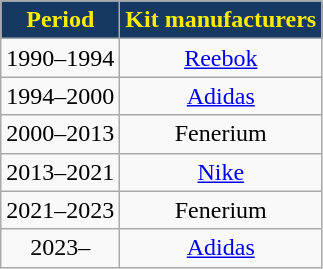<table class="wikitable" style="text-align: center">
<tr>
<th style="color:#FFED00; background:#163962;">Period</th>
<th style="color:#FFED00; background:#163962;">Kit manufacturers</th>
</tr>
<tr>
<td>1990–1994</td>
<td><a href='#'>Reebok</a></td>
</tr>
<tr>
<td>1994–2000</td>
<td><a href='#'>Adidas</a></td>
</tr>
<tr>
<td>2000–2013</td>
<td>Fenerium</td>
</tr>
<tr>
<td>2013–2021</td>
<td><a href='#'>Nike</a></td>
</tr>
<tr>
<td>2021–2023</td>
<td>Fenerium</td>
</tr>
<tr>
<td>2023–</td>
<td><a href='#'>Adidas</a></td>
</tr>
</table>
